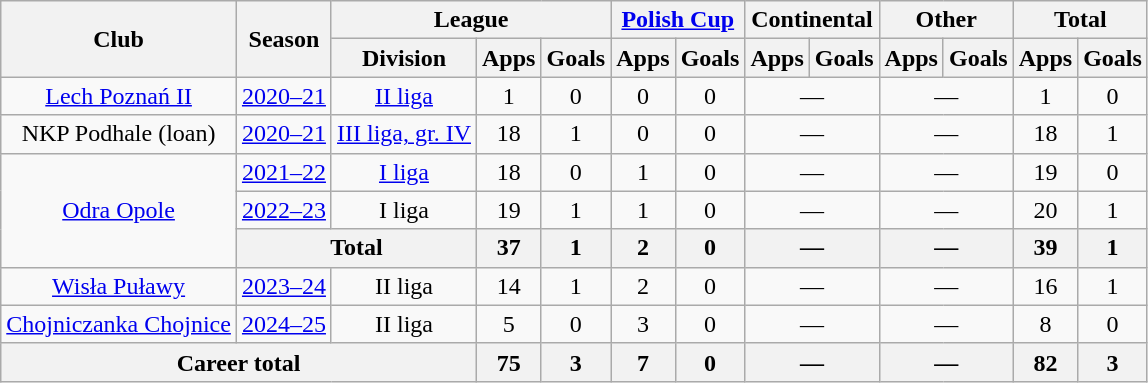<table class="wikitable" style="text-align: center;">
<tr>
<th rowspan="2">Club</th>
<th rowspan="2">Season</th>
<th colspan="3">League</th>
<th colspan="2"><a href='#'>Polish Cup</a></th>
<th colspan="2">Continental</th>
<th colspan="2">Other</th>
<th colspan="2">Total</th>
</tr>
<tr>
<th>Division</th>
<th>Apps</th>
<th>Goals</th>
<th>Apps</th>
<th>Goals</th>
<th>Apps</th>
<th>Goals</th>
<th>Apps</th>
<th>Goals</th>
<th>Apps</th>
<th>Goals</th>
</tr>
<tr>
<td><a href='#'>Lech Poznań II</a></td>
<td><a href='#'>2020–21</a></td>
<td><a href='#'>II liga</a></td>
<td>1</td>
<td>0</td>
<td>0</td>
<td>0</td>
<td colspan="2">—</td>
<td colspan="2">—</td>
<td>1</td>
<td>0</td>
</tr>
<tr>
<td>NKP Podhale (loan)</td>
<td><a href='#'>2020–21</a></td>
<td><a href='#'>III liga, gr. IV</a></td>
<td>18</td>
<td>1</td>
<td>0</td>
<td>0</td>
<td colspan="2">—</td>
<td colspan="2">—</td>
<td>18</td>
<td>1</td>
</tr>
<tr>
<td rowspan=3><a href='#'>Odra Opole</a></td>
<td><a href='#'>2021–22</a></td>
<td><a href='#'>I liga</a></td>
<td>18</td>
<td>0</td>
<td>1</td>
<td>0</td>
<td colspan="2">—</td>
<td colspan="2">—</td>
<td>19</td>
<td>0</td>
</tr>
<tr>
<td><a href='#'>2022–23</a></td>
<td>I liga</td>
<td>19</td>
<td>1</td>
<td>1</td>
<td>0</td>
<td colspan="2">—</td>
<td colspan="2">—</td>
<td>20</td>
<td>1</td>
</tr>
<tr>
<th colspan="2">Total</th>
<th>37</th>
<th>1</th>
<th>2</th>
<th>0</th>
<th colspan="2">—</th>
<th colspan="2">—</th>
<th>39</th>
<th>1</th>
</tr>
<tr>
<td><a href='#'>Wisła Puławy</a></td>
<td><a href='#'>2023–24</a></td>
<td>II liga</td>
<td>14</td>
<td>1</td>
<td>2</td>
<td>0</td>
<td colspan="2">—</td>
<td colspan="2">—</td>
<td>16</td>
<td>1</td>
</tr>
<tr>
<td><a href='#'>Chojniczanka Chojnice</a></td>
<td><a href='#'>2024–25</a></td>
<td>II liga</td>
<td>5</td>
<td>0</td>
<td>3</td>
<td>0</td>
<td colspan="2">—</td>
<td colspan="2">—</td>
<td>8</td>
<td>0</td>
</tr>
<tr>
<th colspan="3">Career total</th>
<th>75</th>
<th>3</th>
<th>7</th>
<th>0</th>
<th colspan="2">—</th>
<th colspan="2">—</th>
<th>82</th>
<th>3</th>
</tr>
</table>
